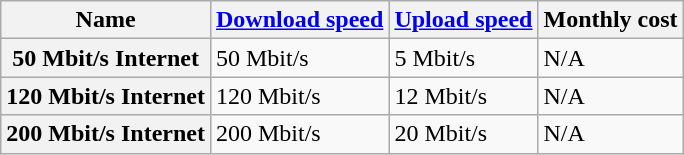<table class="wikitable" border="1">
<tr>
<th>Name</th>
<th><a href='#'>Download speed</a></th>
<th><a href='#'>Upload speed</a></th>
<th>Monthly cost</th>
</tr>
<tr>
<th>50 Mbit/s Internet</th>
<td>50 Mbit/s</td>
<td>5 Mbit/s</td>
<td>N/A</td>
</tr>
<tr>
<th>120 Mbit/s Internet</th>
<td>120 Mbit/s</td>
<td>12 Mbit/s</td>
<td>N/A</td>
</tr>
<tr>
<th>200 Mbit/s Internet</th>
<td>200 Mbit/s</td>
<td>20 Mbit/s</td>
<td>N/A</td>
</tr>
</table>
